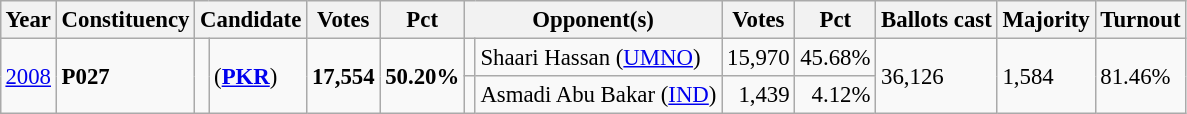<table class="wikitable" style="margin:0.5em ; font-size:95%">
<tr>
<th>Year</th>
<th>Constituency</th>
<th colspan=2>Candidate</th>
<th>Votes</th>
<th>Pct</th>
<th colspan=2>Opponent(s)</th>
<th>Votes</th>
<th>Pct</th>
<th>Ballots cast</th>
<th>Majority</th>
<th>Turnout</th>
</tr>
<tr>
<td rowspan=2><a href='#'>2008</a></td>
<td rowspan=2><strong>P027 </strong></td>
<td rowspan=2 ></td>
<td rowspan=2> (<a href='#'><strong>PKR</strong></a>)</td>
<td rowspan=2 align="right"><strong>17,554</strong></td>
<td rowspan=2><strong>50.20%</strong></td>
<td></td>
<td>Shaari Hassan (<a href='#'>UMNO</a>)</td>
<td align="right">15,970</td>
<td>45.68%</td>
<td rowspan=2>36,126</td>
<td rowspan=2>1,584</td>
<td rowspan=2>81.46%</td>
</tr>
<tr>
<td></td>
<td>Asmadi Abu Bakar (<a href='#'>IND</a>)</td>
<td align="right">1,439</td>
<td align="right">4.12%</td>
</tr>
</table>
